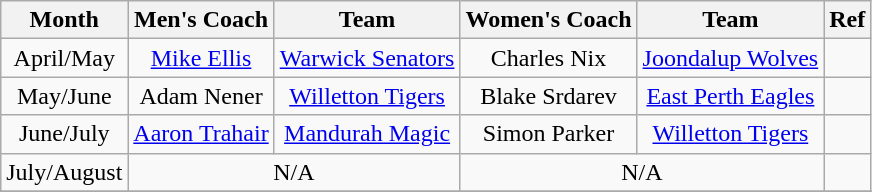<table class="wikitable" style="text-align:center">
<tr>
<th>Month</th>
<th>Men's Coach</th>
<th>Team</th>
<th>Women's Coach</th>
<th>Team</th>
<th>Ref</th>
</tr>
<tr>
<td>April/May</td>
<td><a href='#'>Mike Ellis</a></td>
<td><a href='#'>Warwick Senators</a></td>
<td>Charles Nix</td>
<td><a href='#'>Joondalup Wolves</a></td>
<td></td>
</tr>
<tr>
<td>May/June</td>
<td>Adam Nener</td>
<td><a href='#'>Willetton Tigers</a></td>
<td>Blake Srdarev</td>
<td><a href='#'>East Perth Eagles</a></td>
<td></td>
</tr>
<tr>
<td>June/July</td>
<td><a href='#'>Aaron Trahair</a></td>
<td><a href='#'>Mandurah Magic</a></td>
<td>Simon Parker</td>
<td><a href='#'>Willetton Tigers</a></td>
<td></td>
</tr>
<tr>
<td>July/August</td>
<td colspan=2>N/A</td>
<td colspan=2>N/A</td>
<td></td>
</tr>
<tr>
</tr>
</table>
